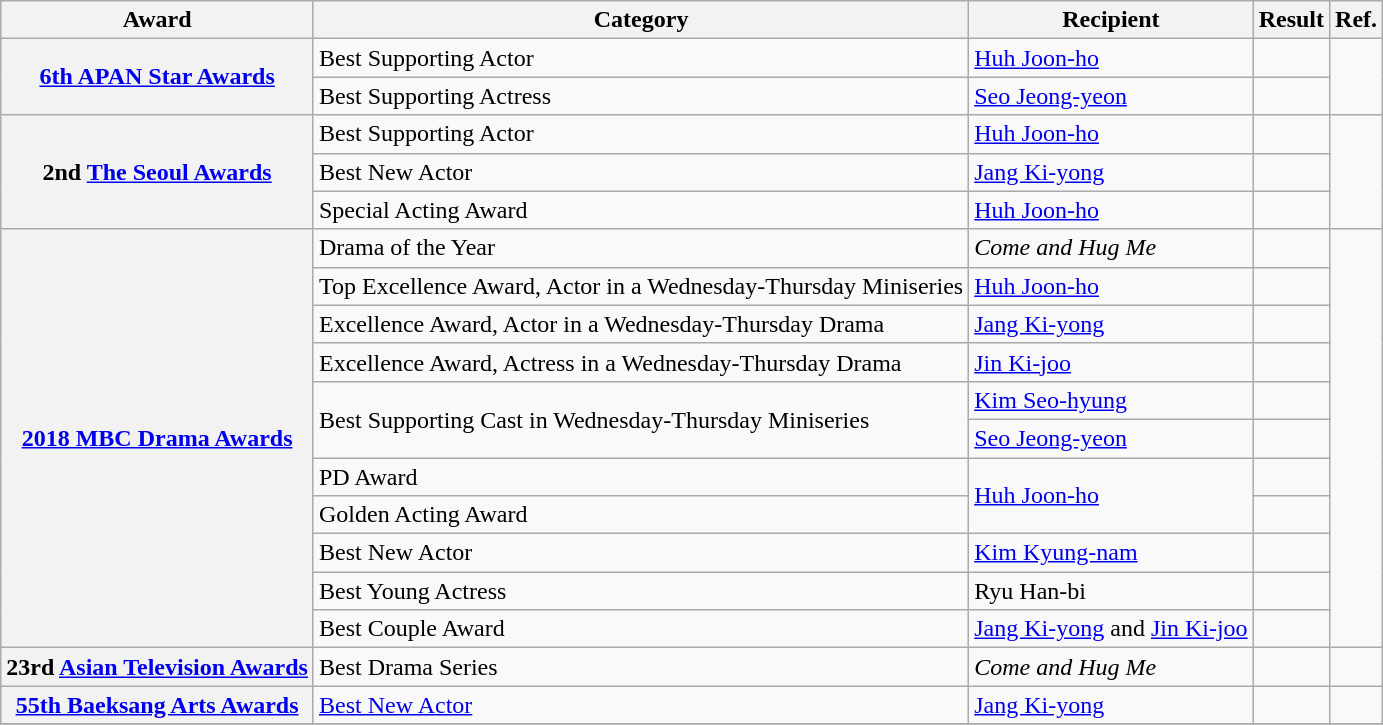<table class="wikitable sortable plainrowheaders">
<tr>
<th scope="col">Award</th>
<th scope="col">Category</th>
<th scope="col">Recipient</th>
<th scope="col">Result</th>
<th scope="col">Ref.</th>
</tr>
<tr>
<th scope="row" rowspan=2><a href='#'>6th APAN Star Awards</a></th>
<td>Best Supporting Actor</td>
<td><a href='#'>Huh Joon-ho</a></td>
<td></td>
<td rowspan=2></td>
</tr>
<tr>
<td>Best Supporting Actress</td>
<td><a href='#'>Seo Jeong-yeon</a></td>
<td></td>
</tr>
<tr>
<th scope="row" rowspan=3>2nd <a href='#'>The Seoul Awards</a></th>
<td>Best Supporting Actor</td>
<td><a href='#'>Huh Joon-ho</a></td>
<td></td>
<td rowspan=3></td>
</tr>
<tr>
<td>Best New Actor</td>
<td><a href='#'>Jang Ki-yong</a></td>
<td></td>
</tr>
<tr>
<td>Special Acting Award</td>
<td><a href='#'>Huh Joon-ho</a></td>
<td></td>
</tr>
<tr>
<th rowspan="11" scope="row"><a href='#'>2018 MBC Drama Awards</a></th>
<td>Drama of the Year</td>
<td><em>Come and Hug Me</em></td>
<td></td>
<td rowspan="11"></td>
</tr>
<tr>
<td>Top Excellence Award, Actor in a Wednesday-Thursday Miniseries</td>
<td><a href='#'>Huh Joon-ho</a></td>
<td></td>
</tr>
<tr>
<td>Excellence Award, Actor in a Wednesday-Thursday Drama</td>
<td><a href='#'>Jang Ki-yong</a></td>
<td></td>
</tr>
<tr>
<td>Excellence Award, Actress in a Wednesday-Thursday Drama</td>
<td><a href='#'>Jin Ki-joo</a></td>
<td></td>
</tr>
<tr>
<td rowspan=2>Best Supporting Cast in Wednesday-Thursday Miniseries</td>
<td><a href='#'>Kim Seo-hyung</a></td>
<td></td>
</tr>
<tr>
<td><a href='#'>Seo Jeong-yeon</a></td>
<td></td>
</tr>
<tr>
<td>PD Award</td>
<td rowspan=2><a href='#'>Huh Joon-ho</a></td>
<td></td>
</tr>
<tr>
<td>Golden Acting Award</td>
<td></td>
</tr>
<tr>
<td>Best New Actor</td>
<td><a href='#'>Kim Kyung-nam</a></td>
<td></td>
</tr>
<tr>
<td>Best Young Actress</td>
<td>Ryu Han-bi</td>
<td></td>
</tr>
<tr>
<td>Best Couple Award</td>
<td><a href='#'>Jang Ki-yong</a> and <a href='#'>Jin Ki-joo</a></td>
<td></td>
</tr>
<tr>
<th scope="row">23rd <a href='#'>Asian Television Awards</a></th>
<td>Best Drama Series</td>
<td><em>Come and Hug Me</em></td>
<td></td>
<td></td>
</tr>
<tr>
<th scope="row"><a href='#'>55th Baeksang Arts Awards</a></th>
<td><a href='#'>Best New Actor</a></td>
<td><a href='#'>Jang Ki-yong</a></td>
<td></td>
<td rowspan=1></td>
</tr>
<tr>
</tr>
</table>
